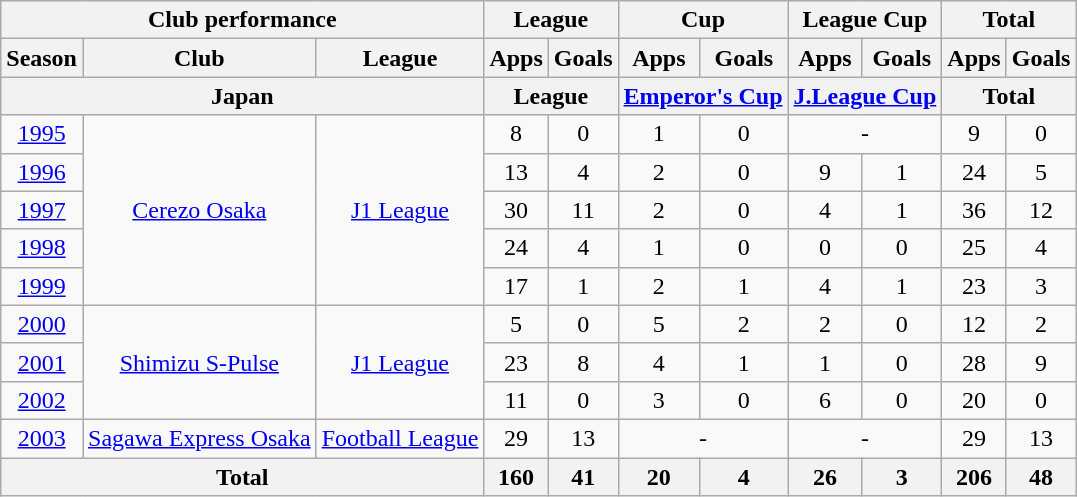<table class="wikitable" style="text-align:center;">
<tr>
<th colspan=3>Club performance</th>
<th colspan=2>League</th>
<th colspan=2>Cup</th>
<th colspan=2>League Cup</th>
<th colspan=2>Total</th>
</tr>
<tr>
<th>Season</th>
<th>Club</th>
<th>League</th>
<th>Apps</th>
<th>Goals</th>
<th>Apps</th>
<th>Goals</th>
<th>Apps</th>
<th>Goals</th>
<th>Apps</th>
<th>Goals</th>
</tr>
<tr>
<th colspan=3>Japan</th>
<th colspan=2>League</th>
<th colspan=2><a href='#'>Emperor's Cup</a></th>
<th colspan=2><a href='#'>J.League Cup</a></th>
<th colspan=2>Total</th>
</tr>
<tr>
<td><a href='#'>1995</a></td>
<td rowspan="5"><a href='#'>Cerezo Osaka</a></td>
<td rowspan="5"><a href='#'>J1 League</a></td>
<td>8</td>
<td>0</td>
<td>1</td>
<td>0</td>
<td colspan="2">-</td>
<td>9</td>
<td>0</td>
</tr>
<tr>
<td><a href='#'>1996</a></td>
<td>13</td>
<td>4</td>
<td>2</td>
<td>0</td>
<td>9</td>
<td>1</td>
<td>24</td>
<td>5</td>
</tr>
<tr>
<td><a href='#'>1997</a></td>
<td>30</td>
<td>11</td>
<td>2</td>
<td>0</td>
<td>4</td>
<td>1</td>
<td>36</td>
<td>12</td>
</tr>
<tr>
<td><a href='#'>1998</a></td>
<td>24</td>
<td>4</td>
<td>1</td>
<td>0</td>
<td>0</td>
<td>0</td>
<td>25</td>
<td>4</td>
</tr>
<tr>
<td><a href='#'>1999</a></td>
<td>17</td>
<td>1</td>
<td>2</td>
<td>1</td>
<td>4</td>
<td>1</td>
<td>23</td>
<td>3</td>
</tr>
<tr>
<td><a href='#'>2000</a></td>
<td rowspan="3"><a href='#'>Shimizu S-Pulse</a></td>
<td rowspan="3"><a href='#'>J1 League</a></td>
<td>5</td>
<td>0</td>
<td>5</td>
<td>2</td>
<td>2</td>
<td>0</td>
<td>12</td>
<td>2</td>
</tr>
<tr>
<td><a href='#'>2001</a></td>
<td>23</td>
<td>8</td>
<td>4</td>
<td>1</td>
<td>1</td>
<td>0</td>
<td>28</td>
<td>9</td>
</tr>
<tr>
<td><a href='#'>2002</a></td>
<td>11</td>
<td>0</td>
<td>3</td>
<td>0</td>
<td>6</td>
<td>0</td>
<td>20</td>
<td>0</td>
</tr>
<tr>
<td><a href='#'>2003</a></td>
<td><a href='#'>Sagawa Express Osaka</a></td>
<td><a href='#'>Football League</a></td>
<td>29</td>
<td>13</td>
<td colspan="2">-</td>
<td colspan="2">-</td>
<td>29</td>
<td>13</td>
</tr>
<tr>
<th colspan=3>Total</th>
<th>160</th>
<th>41</th>
<th>20</th>
<th>4</th>
<th>26</th>
<th>3</th>
<th>206</th>
<th>48</th>
</tr>
</table>
